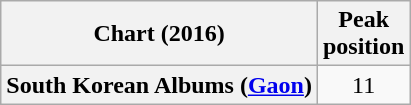<table class="wikitable plainrowheaders" style="text-align:center">
<tr>
<th scope="col">Chart (2016)</th>
<th scope="col">Peak<br>position</th>
</tr>
<tr>
<th scope="row">South Korean Albums (<a href='#'>Gaon</a>)</th>
<td>11</td>
</tr>
</table>
